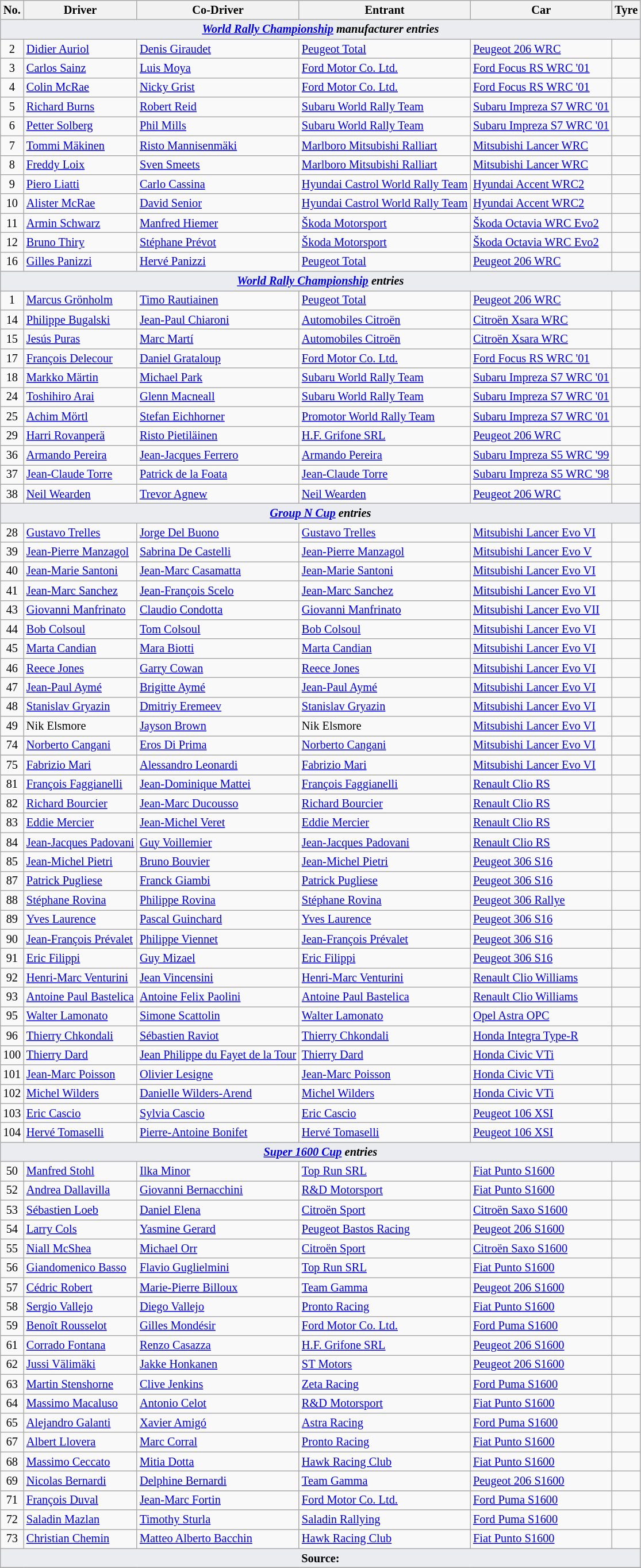<table class="wikitable" style="font-size: 85%;">
<tr>
<th>No.</th>
<th>Driver</th>
<th>Co-Driver</th>
<th>Entrant</th>
<th>Car</th>
<th>Tyre</th>
</tr>
<tr>
<td style="background-color:#EAECF0; text-align:center" colspan="6"><strong><em><a href='#'>World Rally Championship</a> manufacturer entries</em></strong></td>
</tr>
<tr>
<td align="center">2</td>
<td> <a href='#'>Didier Auriol</a></td>
<td> <a href='#'>Denis Giraudet</a></td>
<td> <a href='#'>Peugeot Total</a></td>
<td><a href='#'>Peugeot 206 WRC</a></td>
<td align="center"></td>
</tr>
<tr>
<td align="center">3</td>
<td> <a href='#'>Carlos Sainz</a></td>
<td> <a href='#'>Luis Moya</a></td>
<td> <a href='#'>Ford Motor Co. Ltd.</a></td>
<td><a href='#'>Ford Focus RS WRC '01</a></td>
<td align="center"></td>
</tr>
<tr>
<td align="center">4</td>
<td> <a href='#'>Colin McRae</a></td>
<td> <a href='#'>Nicky Grist</a></td>
<td> <a href='#'>Ford Motor Co. Ltd.</a></td>
<td><a href='#'>Ford Focus RS WRC '01</a></td>
<td align="center"></td>
</tr>
<tr>
<td align="center">5</td>
<td> <a href='#'>Richard Burns</a></td>
<td> <a href='#'>Robert Reid</a></td>
<td> <a href='#'>Subaru World Rally Team</a></td>
<td><a href='#'>Subaru Impreza S7 WRC '01</a></td>
<td align="center"></td>
</tr>
<tr>
<td align="center">6</td>
<td> <a href='#'>Petter Solberg</a></td>
<td> <a href='#'>Phil Mills</a></td>
<td> <a href='#'>Subaru World Rally Team</a></td>
<td><a href='#'>Subaru Impreza S7 WRC '01</a></td>
<td align="center"></td>
</tr>
<tr>
<td align="center">7</td>
<td> <a href='#'>Tommi Mäkinen</a></td>
<td> <a href='#'>Risto Mannisenmäki</a></td>
<td> <a href='#'>Marlboro Mitsubishi Ralliart</a></td>
<td><a href='#'>Mitsubishi Lancer WRC</a></td>
<td align="center"></td>
</tr>
<tr>
<td align="center">8</td>
<td> <a href='#'>Freddy Loix</a></td>
<td> <a href='#'>Sven Smeets</a></td>
<td> <a href='#'>Marlboro Mitsubishi Ralliart</a></td>
<td><a href='#'>Mitsubishi Lancer WRC</a></td>
<td align="center"></td>
</tr>
<tr>
<td align="center">9</td>
<td> <a href='#'>Piero Liatti</a></td>
<td> <a href='#'>Carlo Cassina</a></td>
<td> <a href='#'>Hyundai Castrol World Rally Team</a></td>
<td><a href='#'>Hyundai Accent WRC2</a></td>
<td align="center"></td>
</tr>
<tr>
<td align="center">10</td>
<td> <a href='#'>Alister McRae</a></td>
<td> <a href='#'>David Senior</a></td>
<td> <a href='#'>Hyundai Castrol World Rally Team</a></td>
<td><a href='#'>Hyundai Accent WRC2</a></td>
<td align="center"></td>
</tr>
<tr>
<td align="center">11</td>
<td> <a href='#'>Armin Schwarz</a></td>
<td> <a href='#'>Manfred Hiemer</a></td>
<td> <a href='#'>Škoda Motorsport</a></td>
<td><a href='#'>Škoda Octavia WRC Evo2</a></td>
<td align="center"></td>
</tr>
<tr>
<td align="center">12</td>
<td> <a href='#'>Bruno Thiry</a></td>
<td> <a href='#'>Stéphane Prévot</a></td>
<td> <a href='#'>Škoda Motorsport</a></td>
<td><a href='#'>Škoda Octavia WRC Evo2</a></td>
<td align="center"></td>
</tr>
<tr>
<td align="center">16</td>
<td> <a href='#'>Gilles Panizzi</a></td>
<td> <a href='#'>Hervé Panizzi</a></td>
<td> <a href='#'>Peugeot Total</a></td>
<td><a href='#'>Peugeot 206 WRC</a></td>
<td align="center"></td>
</tr>
<tr>
<td style="background-color:#EAECF0; text-align:center" colspan="6"><strong><em><a href='#'>World Rally Championship</a> entries</em></strong></td>
</tr>
<tr>
<td align="center">1</td>
<td> <a href='#'>Marcus Grönholm</a></td>
<td> <a href='#'>Timo Rautiainen</a></td>
<td> <a href='#'>Peugeot Total</a></td>
<td><a href='#'>Peugeot 206 WRC</a></td>
<td align="center"></td>
</tr>
<tr>
<td align="center">14</td>
<td> <a href='#'>Philippe Bugalski</a></td>
<td> <a href='#'>Jean-Paul Chiaroni</a></td>
<td> <a href='#'>Automobiles Citroën</a></td>
<td><a href='#'>Citroën Xsara WRC</a></td>
<td align="center"></td>
</tr>
<tr>
<td align="center">15</td>
<td> <a href='#'>Jesús Puras</a></td>
<td> <a href='#'>Marc Martí</a></td>
<td> <a href='#'>Automobiles Citroën</a></td>
<td><a href='#'>Citroën Xsara WRC</a></td>
<td align="center"></td>
</tr>
<tr>
<td align="center">17</td>
<td> <a href='#'>François Delecour</a></td>
<td> <a href='#'>Daniel Grataloup</a></td>
<td> <a href='#'>Ford Motor Co. Ltd.</a></td>
<td><a href='#'>Ford Focus RS WRC '01</a></td>
<td align="center"></td>
</tr>
<tr>
<td align="center">18</td>
<td> <a href='#'>Markko Märtin</a></td>
<td> <a href='#'>Michael Park</a></td>
<td> <a href='#'>Subaru World Rally Team</a></td>
<td><a href='#'>Subaru Impreza S7 WRC '01</a></td>
<td align="center"></td>
</tr>
<tr>
<td align="center">24</td>
<td> <a href='#'>Toshihiro Arai</a></td>
<td> <a href='#'>Glenn Macneall</a></td>
<td> <a href='#'>Subaru World Rally Team</a></td>
<td><a href='#'>Subaru Impreza S7 WRC '01</a></td>
<td align="center"></td>
</tr>
<tr>
<td align="center">25</td>
<td> <a href='#'>Achim Mörtl</a></td>
<td> <a href='#'>Stefan Eichhorner</a></td>
<td> <a href='#'>Promotor World Rally Team</a></td>
<td><a href='#'>Subaru Impreza S7 WRC '01</a></td>
<td align="center"></td>
</tr>
<tr>
<td align="center">29</td>
<td> <a href='#'>Harri Rovanperä</a></td>
<td> <a href='#'>Risto Pietiläinen</a></td>
<td> <a href='#'>H.F. Grifone SRL</a></td>
<td><a href='#'>Peugeot 206 WRC</a></td>
<td align="center"></td>
</tr>
<tr>
<td align="center">36</td>
<td> <a href='#'>Armando Pereira</a></td>
<td> <a href='#'>Jean-Jacques Ferrero</a></td>
<td> <a href='#'>Armando Pereira</a></td>
<td><a href='#'>Subaru Impreza S5 WRC '99</a></td>
<td align="center"></td>
</tr>
<tr>
<td align="center">37</td>
<td> <a href='#'>Jean-Claude Torre</a></td>
<td> <a href='#'>Patrick de la Foata</a></td>
<td> <a href='#'>Jean-Claude Torre</a></td>
<td><a href='#'>Subaru Impreza S5 WRC '98</a></td>
<td align="center"></td>
</tr>
<tr>
<td align="center">38</td>
<td> <a href='#'>Neil Wearden</a></td>
<td> <a href='#'>Trevor Agnew</a></td>
<td> <a href='#'>Neil Wearden</a></td>
<td><a href='#'>Peugeot 206 WRC</a></td>
<td align="center"></td>
</tr>
<tr>
<td style="background-color:#EAECF0; text-align:center" colspan="6"><strong><em><a href='#'>Group N Cup</a> entries</em></strong></td>
</tr>
<tr>
<td align="center">28</td>
<td> <a href='#'>Gustavo Trelles</a></td>
<td> <a href='#'>Jorge Del Buono</a></td>
<td> <a href='#'>Gustavo Trelles</a></td>
<td><a href='#'>Mitsubishi Lancer Evo VI</a></td>
<td align="center"></td>
</tr>
<tr>
<td align="center">39</td>
<td> <a href='#'>Jean-Pierre Manzagol</a></td>
<td> <a href='#'>Sabrina De Castelli</a></td>
<td> <a href='#'>Jean-Pierre Manzagol</a></td>
<td><a href='#'>Mitsubishi Lancer Evo V</a></td>
<td align="center"></td>
</tr>
<tr>
<td align="center">40</td>
<td> <a href='#'>Jean-Marie Santoni</a></td>
<td> <a href='#'>Jean-Marc Casamatta</a></td>
<td> <a href='#'>Jean-Marie Santoni</a></td>
<td><a href='#'>Mitsubishi Lancer Evo VI</a></td>
<td></td>
</tr>
<tr>
<td align="center">41</td>
<td> <a href='#'>Jean-Marc Sanchez</a></td>
<td> <a href='#'>Jean-François Scelo</a></td>
<td> <a href='#'>Jean-Marc Sanchez</a></td>
<td><a href='#'>Mitsubishi Lancer Evo VI</a></td>
<td align="center"></td>
</tr>
<tr>
<td align="center">43</td>
<td> <a href='#'>Giovanni Manfrinato</a></td>
<td> <a href='#'>Claudio Condotta</a></td>
<td> <a href='#'>Giovanni Manfrinato</a></td>
<td><a href='#'>Mitsubishi Lancer Evo VII</a></td>
<td align="center"></td>
</tr>
<tr>
<td align="center">44</td>
<td> <a href='#'>Bob Colsoul</a></td>
<td> <a href='#'>Tom Colsoul</a></td>
<td> <a href='#'>Bob Colsoul</a></td>
<td><a href='#'>Mitsubishi Lancer Evo VI</a></td>
<td align="center"></td>
</tr>
<tr>
<td align="center">45</td>
<td> <a href='#'>Marta Candian</a></td>
<td> <a href='#'>Mara Biotti</a></td>
<td> <a href='#'>Marta Candian</a></td>
<td><a href='#'>Mitsubishi Lancer Evo VI</a></td>
<td align="center"></td>
</tr>
<tr>
<td align="center">46</td>
<td> <a href='#'>Reece Jones</a></td>
<td> <a href='#'>Garry Cowan</a></td>
<td> <a href='#'>Reece Jones</a></td>
<td><a href='#'>Mitsubishi Lancer Evo VI</a></td>
<td align="center"></td>
</tr>
<tr>
<td align="center">47</td>
<td> <a href='#'>Jean-Paul Aymé</a></td>
<td> <a href='#'>Brigitte Aymé</a></td>
<td> <a href='#'>Jean-Paul Aymé</a></td>
<td><a href='#'>Mitsubishi Lancer Evo VI</a></td>
<td align="center"></td>
</tr>
<tr>
<td align="center">48</td>
<td> <a href='#'>Stanislav Gryazin</a></td>
<td> <a href='#'>Dmitriy Eremeev</a></td>
<td> <a href='#'>Stanislav Gryazin</a></td>
<td><a href='#'>Mitsubishi Lancer Evo VI</a></td>
<td align="center"></td>
</tr>
<tr>
<td align="center">49</td>
<td> Nik Elsmore</td>
<td> <a href='#'>Jayson Brown</a></td>
<td> Nik Elsmore</td>
<td><a href='#'>Mitsubishi Lancer Evo VI</a></td>
<td align="center"></td>
</tr>
<tr>
<td align="center">74</td>
<td> <a href='#'>Norberto Cangani</a></td>
<td> <a href='#'>Eros Di Prima</a></td>
<td> <a href='#'>Norberto Cangani</a></td>
<td><a href='#'>Mitsubishi Lancer Evo VI</a></td>
<td align="center"></td>
</tr>
<tr>
<td align="center">75</td>
<td> <a href='#'>Fabrizio Mari</a></td>
<td> <a href='#'>Alessandro Leonardi</a></td>
<td> <a href='#'>Fabrizio Mari</a></td>
<td><a href='#'>Mitsubishi Lancer Evo VI</a></td>
<td></td>
</tr>
<tr>
<td align="center">81</td>
<td> <a href='#'>François Faggianelli</a></td>
<td> <a href='#'>Jean-Dominique Mattei</a></td>
<td> <a href='#'>François Faggianelli</a></td>
<td><a href='#'>Renault Clio RS</a></td>
<td></td>
</tr>
<tr>
<td align="center">82</td>
<td> <a href='#'>Richard Bourcier</a></td>
<td> <a href='#'>Jean-Marc Ducousso</a></td>
<td> <a href='#'>Richard Bourcier</a></td>
<td><a href='#'>Renault Clio RS</a></td>
<td></td>
</tr>
<tr>
<td align="center">83</td>
<td> <a href='#'>Eddie Mercier</a></td>
<td> <a href='#'>Jean-Michel Veret</a></td>
<td> <a href='#'>Eddie Mercier</a></td>
<td><a href='#'>Renault Clio RS</a></td>
<td align="center"></td>
</tr>
<tr>
<td align="center">84</td>
<td> <a href='#'>Jean-Jacques Padovani</a></td>
<td> <a href='#'>Guy Voillemier</a></td>
<td> <a href='#'>Jean-Jacques Padovani</a></td>
<td><a href='#'>Renault Clio RS</a></td>
<td align="center"></td>
</tr>
<tr>
<td align="center">85</td>
<td> <a href='#'>Jean-Michel Pietri</a></td>
<td> <a href='#'>Bruno Bouvier</a></td>
<td> <a href='#'>Jean-Michel Pietri</a></td>
<td><a href='#'>Peugeot 306 S16</a></td>
<td align="center"></td>
</tr>
<tr>
<td align="center">87</td>
<td> <a href='#'>Patrick Pugliese</a></td>
<td> <a href='#'>Franck Giambi</a></td>
<td> <a href='#'>Patrick Pugliese</a></td>
<td><a href='#'>Peugeot 306 S16</a></td>
<td></td>
</tr>
<tr>
<td align="center">88</td>
<td> <a href='#'>Stéphane Rovina</a></td>
<td> <a href='#'>Philippe Rovina</a></td>
<td> <a href='#'>Stéphane Rovina</a></td>
<td><a href='#'>Peugeot 306 Rallye</a></td>
<td align="center"></td>
</tr>
<tr>
<td align="center">89</td>
<td> <a href='#'>Yves Laurence</a></td>
<td> <a href='#'>Pascal Guinchard</a></td>
<td> <a href='#'>Yves Laurence</a></td>
<td><a href='#'>Peugeot 306 S16</a></td>
<td></td>
</tr>
<tr>
<td align="center">90</td>
<td> <a href='#'>Jean-François Prévalet</a></td>
<td> <a href='#'>Philippe Viennet</a></td>
<td> <a href='#'>Jean-François Prévalet</a></td>
<td><a href='#'>Peugeot 306 S16</a></td>
<td align="center"></td>
</tr>
<tr>
<td align="center">91</td>
<td> <a href='#'>Eric Filippi</a></td>
<td> <a href='#'>Guy Mizael</a></td>
<td> <a href='#'>Eric Filippi</a></td>
<td><a href='#'>Peugeot 306 S16</a></td>
<td align="center"></td>
</tr>
<tr>
<td align="center">92</td>
<td> <a href='#'>Henri-Marc Venturini</a></td>
<td> <a href='#'>Jean Vincensini</a></td>
<td> <a href='#'>Henri-Marc Venturini</a></td>
<td><a href='#'>Renault Clio Williams</a></td>
<td align="center"></td>
</tr>
<tr>
<td align="center">93</td>
<td> <a href='#'>Antoine Paul Bastelica</a></td>
<td> <a href='#'>Antoine Felix Paolini</a></td>
<td> <a href='#'>Antoine Paul Bastelica</a></td>
<td><a href='#'>Renault Clio Williams</a></td>
<td align="center"></td>
</tr>
<tr>
<td align="center">95</td>
<td> <a href='#'>Walter Lamonato</a></td>
<td> <a href='#'>Simone Scattolin</a></td>
<td> <a href='#'>Walter Lamonato</a></td>
<td><a href='#'>Opel Astra OPC</a></td>
<td align="center"></td>
</tr>
<tr>
<td align="center">96</td>
<td> <a href='#'>Thierry Chkondali</a></td>
<td> <a href='#'>Sébastien Raviot</a></td>
<td> <a href='#'>Thierry Chkondali</a></td>
<td><a href='#'>Honda Integra Type-R</a></td>
<td align="center"></td>
</tr>
<tr>
<td align="center">100</td>
<td> <a href='#'>Thierry Dard</a></td>
<td> <a href='#'>Jean Philippe du Fayet de la Tour</a></td>
<td> <a href='#'>Thierry Dard</a></td>
<td><a href='#'>Honda Civic VTi</a></td>
<td align="center"></td>
</tr>
<tr>
<td align="center">101</td>
<td> <a href='#'>Jean-Marc Poisson</a></td>
<td> <a href='#'>Olivier Lesigne</a></td>
<td> <a href='#'>Jean-Marc Poisson</a></td>
<td><a href='#'>Honda Civic VTi</a></td>
<td></td>
</tr>
<tr>
<td align="center">102</td>
<td> <a href='#'>Michel Wilders</a></td>
<td> <a href='#'>Danielle Wilders-Arend</a></td>
<td> <a href='#'>Michel Wilders</a></td>
<td><a href='#'>Honda Civic VTi</a></td>
<td></td>
</tr>
<tr>
<td align="center">103</td>
<td> <a href='#'>Eric Cascio</a></td>
<td> <a href='#'>Sylvia Cascio</a></td>
<td> <a href='#'>Eric Cascio</a></td>
<td><a href='#'>Peugeot 106 XSI</a></td>
<td></td>
</tr>
<tr>
<td align="center">104</td>
<td> <a href='#'>Hervé Tomaselli</a></td>
<td> <a href='#'>Pierre-Antoine Bonifet</a></td>
<td> <a href='#'>Hervé Tomaselli</a></td>
<td><a href='#'>Peugeot 106 XSI</a></td>
<td align="center"></td>
</tr>
<tr>
<td style="background-color:#EAECF0; text-align:center" colspan="6"><strong><em><a href='#'>Super 1600 Cup</a> entries</em></strong></td>
</tr>
<tr>
<td align="center">50</td>
<td> <a href='#'>Manfred Stohl</a></td>
<td> <a href='#'>Ilka Minor</a></td>
<td> <a href='#'>Top Run SRL</a></td>
<td><a href='#'>Fiat Punto S1600</a></td>
<td align="center"></td>
</tr>
<tr>
<td align="center">52</td>
<td> <a href='#'>Andrea Dallavilla</a></td>
<td> <a href='#'>Giovanni Bernacchini</a></td>
<td> <a href='#'>R&D Motorsport</a></td>
<td><a href='#'>Fiat Punto S1600</a></td>
<td align="center"></td>
</tr>
<tr>
<td align="center">53</td>
<td> <a href='#'>Sébastien Loeb</a></td>
<td> <a href='#'>Daniel Elena</a></td>
<td> <a href='#'>Citroën Sport</a></td>
<td><a href='#'>Citroën Saxo S1600</a></td>
<td align="center"></td>
</tr>
<tr>
<td align="center">54</td>
<td> <a href='#'>Larry Cols</a></td>
<td> <a href='#'>Yasmine Gerard</a></td>
<td> <a href='#'>Peugeot Bastos Racing</a></td>
<td><a href='#'>Peugeot 206 S1600</a></td>
<td align="center"></td>
</tr>
<tr>
<td align="center">55</td>
<td> <a href='#'>Niall McShea</a></td>
<td> <a href='#'>Michael Orr</a></td>
<td> <a href='#'>Citroën Sport</a></td>
<td><a href='#'>Citroën Saxo S1600</a></td>
<td align="center"></td>
</tr>
<tr>
<td align="center">56</td>
<td> <a href='#'>Giandomenico Basso</a></td>
<td> <a href='#'>Flavio Guglielmini</a></td>
<td> <a href='#'>Top Run SRL</a></td>
<td><a href='#'>Fiat Punto S1600</a></td>
<td align="center"></td>
</tr>
<tr>
<td align="center">57</td>
<td> <a href='#'>Cédric Robert</a></td>
<td> <a href='#'>Marie-Pierre Billoux</a></td>
<td> <a href='#'>Team Gamma</a></td>
<td><a href='#'>Peugeot 206 S1600</a></td>
<td align="center"></td>
</tr>
<tr>
<td align="center">58</td>
<td> <a href='#'>Sergio Vallejo</a></td>
<td> <a href='#'>Diego Vallejo</a></td>
<td> <a href='#'>Pronto Racing</a></td>
<td><a href='#'>Fiat Punto S1600</a></td>
<td align="center"></td>
</tr>
<tr>
<td align="center">59</td>
<td> <a href='#'>Benoît Rousselot</a></td>
<td> <a href='#'>Gilles Mondésir</a></td>
<td> <a href='#'>Ford Motor Co. Ltd.</a></td>
<td><a href='#'>Ford Puma S1600</a></td>
<td align="center"></td>
</tr>
<tr>
<td align="center">61</td>
<td> <a href='#'>Corrado Fontana</a></td>
<td> <a href='#'>Renzo Casazza</a></td>
<td> <a href='#'>H.F. Grifone SRL</a></td>
<td><a href='#'>Peugeot 206 S1600</a></td>
<td align="center"></td>
</tr>
<tr>
<td align="center">62</td>
<td> <a href='#'>Jussi Välimäki</a></td>
<td> <a href='#'>Jakke Honkanen</a></td>
<td> <a href='#'>ST Motors</a></td>
<td><a href='#'>Peugeot 206 S1600</a></td>
<td align="center"></td>
</tr>
<tr>
<td align="center">63</td>
<td> <a href='#'>Martin Stenshorne</a></td>
<td> <a href='#'>Clive Jenkins</a></td>
<td> <a href='#'>Zeta Racing</a></td>
<td><a href='#'>Ford Puma S1600</a></td>
<td align="center"></td>
</tr>
<tr>
<td align="center">64</td>
<td> <a href='#'>Massimo Macaluso</a></td>
<td> <a href='#'>Antonio Celot</a></td>
<td> <a href='#'>R&D Motorsport</a></td>
<td><a href='#'>Fiat Punto S1600</a></td>
<td align="center"></td>
</tr>
<tr>
<td align="center">65</td>
<td> <a href='#'>Alejandro Galanti</a></td>
<td> <a href='#'>Xavier Amigó</a></td>
<td> <a href='#'>Astra Racing</a></td>
<td><a href='#'>Ford Puma S1600</a></td>
<td align="center"></td>
</tr>
<tr>
<td align="center">67</td>
<td> <a href='#'>Albert Llovera</a></td>
<td> <a href='#'>Marc Corral</a></td>
<td> <a href='#'>Pronto Racing</a></td>
<td><a href='#'>Fiat Punto S1600</a></td>
<td align="center"></td>
</tr>
<tr>
<td align="center">68</td>
<td> <a href='#'>Massimo Ceccato</a></td>
<td> <a href='#'>Mitia Dotta</a></td>
<td> <a href='#'>Hawk Racing Club</a></td>
<td><a href='#'>Fiat Punto S1600</a></td>
<td align="center"></td>
</tr>
<tr>
<td align="center">69</td>
<td> <a href='#'>Nicolas Bernardi</a></td>
<td> <a href='#'>Delphine Bernardi</a></td>
<td> <a href='#'>Team Gamma</a></td>
<td><a href='#'>Peugeot 206 S1600</a></td>
<td align="center"></td>
</tr>
<tr>
<td align="center">71</td>
<td> <a href='#'>François Duval</a></td>
<td> <a href='#'>Jean-Marc Fortin</a></td>
<td> <a href='#'>Ford Motor Co. Ltd.</a></td>
<td><a href='#'>Ford Puma S1600</a></td>
<td align="center"></td>
</tr>
<tr>
<td align="center">72</td>
<td> <a href='#'>Saladin Mazlan</a></td>
<td> <a href='#'>Timothy Sturla</a></td>
<td> <a href='#'>Saladin Rallying</a></td>
<td><a href='#'>Ford Puma S1600</a></td>
<td align="center"></td>
</tr>
<tr>
<td align="center">73</td>
<td> <a href='#'>Christian Chemin</a></td>
<td> <a href='#'>Matteo Alberto Bacchin</a></td>
<td> <a href='#'>Hawk Racing Club</a></td>
<td><a href='#'>Fiat Punto S1600</a></td>
<td align="center"></td>
</tr>
<tr>
<td style="background-color:#EAECF0; text-align:center" colspan="6"><strong>Source:</strong></td>
</tr>
<tr>
</tr>
</table>
